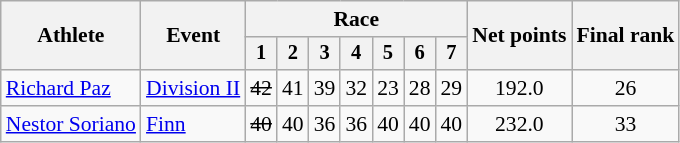<table class="wikitable" style="font-size:90%">
<tr>
<th rowspan="2">Athlete</th>
<th rowspan="2">Event</th>
<th colspan=7>Race</th>
<th rowspan=2>Net points</th>
<th rowspan=2>Final rank</th>
</tr>
<tr style="font-size:95%">
<th>1</th>
<th>2</th>
<th>3</th>
<th>4</th>
<th>5</th>
<th>6</th>
<th>7</th>
</tr>
<tr align=center>
<td align=left><a href='#'>Richard Paz</a></td>
<td align=left><a href='#'>Division II</a></td>
<td><s>42</s></td>
<td>41</td>
<td>39</td>
<td>32</td>
<td>23</td>
<td>28</td>
<td>29</td>
<td>192.0</td>
<td>26</td>
</tr>
<tr align=center>
<td align=left><a href='#'>Nestor Soriano</a></td>
<td align=left><a href='#'>Finn</a></td>
<td><s>40</s></td>
<td>40</td>
<td>36</td>
<td>36</td>
<td>40</td>
<td>40</td>
<td>40</td>
<td>232.0</td>
<td>33</td>
</tr>
</table>
